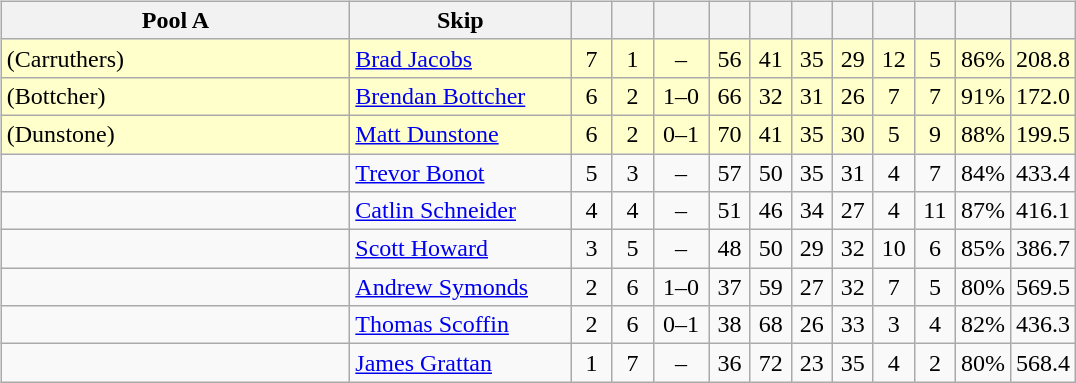<table>
<tr>
<td valign=top width=10%><br><table class=wikitable style="text-align:center;">
<tr>
<th width=225>Pool A</th>
<th width=140>Skip</th>
<th width=20></th>
<th width=20></th>
<th width=30></th>
<th width=20></th>
<th width=20></th>
<th width=20></th>
<th width=20></th>
<th width=20></th>
<th width=20></th>
<th width=20></th>
<th width=20></th>
</tr>
<tr bgcolor=#ffffcc>
<td style="text-align:left;"> (Carruthers)</td>
<td style="text-align:left;"><a href='#'>Brad Jacobs</a></td>
<td>7</td>
<td>1</td>
<td>–</td>
<td>56</td>
<td>41</td>
<td>35</td>
<td>29</td>
<td>12</td>
<td>5</td>
<td>86%</td>
<td>208.8</td>
</tr>
<tr bgcolor=#ffffcc>
<td style="text-align:left;"> (Bottcher)</td>
<td style="text-align:left;"><a href='#'>Brendan Bottcher</a></td>
<td>6</td>
<td>2</td>
<td>1–0</td>
<td>66</td>
<td>32</td>
<td>31</td>
<td>26</td>
<td>7</td>
<td>7</td>
<td>91%</td>
<td>172.0</td>
</tr>
<tr bgcolor=#ffffcc>
<td style="text-align:left;"> (Dunstone)</td>
<td style="text-align:left;"><a href='#'>Matt Dunstone</a></td>
<td>6</td>
<td>2</td>
<td>0–1</td>
<td>70</td>
<td>41</td>
<td>35</td>
<td>30</td>
<td>5</td>
<td>9</td>
<td>88%</td>
<td>199.5</td>
</tr>
<tr>
<td style="text-align:left;"></td>
<td style="text-align:left;"><a href='#'>Trevor Bonot</a></td>
<td>5</td>
<td>3</td>
<td>–</td>
<td>57</td>
<td>50</td>
<td>35</td>
<td>31</td>
<td>4</td>
<td>7</td>
<td>84%</td>
<td>433.4</td>
</tr>
<tr>
<td style="text-align:left;"></td>
<td style="text-align:left;"><a href='#'>Catlin Schneider</a></td>
<td>4</td>
<td>4</td>
<td>–</td>
<td>51</td>
<td>46</td>
<td>34</td>
<td>27</td>
<td>4</td>
<td>11</td>
<td>87%</td>
<td>416.1</td>
</tr>
<tr>
<td style="text-align:left;"></td>
<td style="text-align:left;"><a href='#'>Scott Howard</a></td>
<td>3</td>
<td>5</td>
<td>–</td>
<td>48</td>
<td>50</td>
<td>29</td>
<td>32</td>
<td>10</td>
<td>6</td>
<td>85%</td>
<td>386.7</td>
</tr>
<tr>
<td style="text-align:left;"></td>
<td style="text-align:left;"><a href='#'>Andrew Symonds</a></td>
<td>2</td>
<td>6</td>
<td>1–0</td>
<td>37</td>
<td>59</td>
<td>27</td>
<td>32</td>
<td>7</td>
<td>5</td>
<td>80%</td>
<td>569.5</td>
</tr>
<tr>
<td style="text-align:left;"></td>
<td style="text-align:left;"><a href='#'>Thomas Scoffin</a></td>
<td>2</td>
<td>6</td>
<td>0–1</td>
<td>38</td>
<td>68</td>
<td>26</td>
<td>33</td>
<td>3</td>
<td>4</td>
<td>82%</td>
<td>436.3</td>
</tr>
<tr>
<td style="text-align:left;"></td>
<td style="text-align:left;"><a href='#'>James Grattan</a></td>
<td>1</td>
<td>7</td>
<td>–</td>
<td>36</td>
<td>72</td>
<td>23</td>
<td>35</td>
<td>4</td>
<td>2</td>
<td>80%</td>
<td>568.4</td>
</tr>
</table>
</td>
</tr>
</table>
